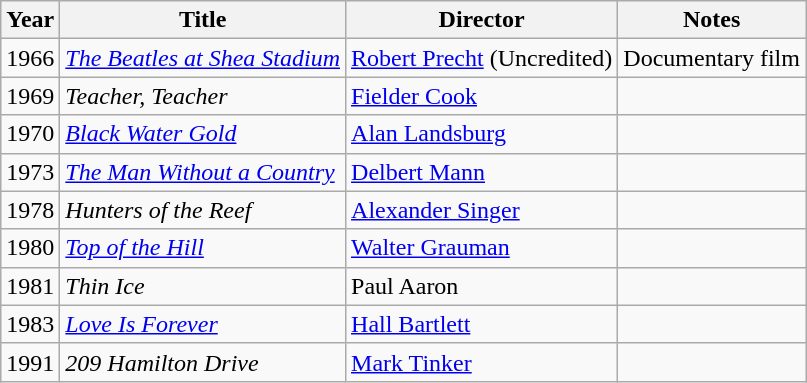<table class="wikitable">
<tr>
<th>Year</th>
<th>Title</th>
<th>Director</th>
<th>Notes</th>
</tr>
<tr>
<td>1966</td>
<td><em><a href='#'>The Beatles at Shea Stadium</a></em></td>
<td><a href='#'>Robert Precht</a> (Uncredited)</td>
<td>Documentary film</td>
</tr>
<tr>
<td>1969</td>
<td><em>Teacher, Teacher</em></td>
<td><a href='#'>Fielder Cook</a></td>
<td></td>
</tr>
<tr>
<td>1970</td>
<td><em><a href='#'>Black Water Gold</a></em></td>
<td><a href='#'>Alan Landsburg</a></td>
<td></td>
</tr>
<tr>
<td>1973</td>
<td><em><a href='#'>The Man Without a Country</a></em></td>
<td><a href='#'>Delbert Mann</a></td>
<td></td>
</tr>
<tr>
<td>1978</td>
<td><em>Hunters of the Reef</em></td>
<td><a href='#'>Alexander Singer</a></td>
<td></td>
</tr>
<tr>
<td>1980</td>
<td><em><a href='#'>Top of the Hill</a></em></td>
<td><a href='#'>Walter Grauman</a></td>
<td></td>
</tr>
<tr>
<td>1981</td>
<td><em>Thin Ice</em></td>
<td>Paul Aaron</td>
<td></td>
</tr>
<tr>
<td>1983</td>
<td><em><a href='#'>Love Is Forever</a></em></td>
<td><a href='#'>Hall Bartlett</a></td>
<td></td>
</tr>
<tr>
<td>1991</td>
<td><em>209 Hamilton Drive</em></td>
<td><a href='#'>Mark Tinker</a></td>
<td></td>
</tr>
</table>
